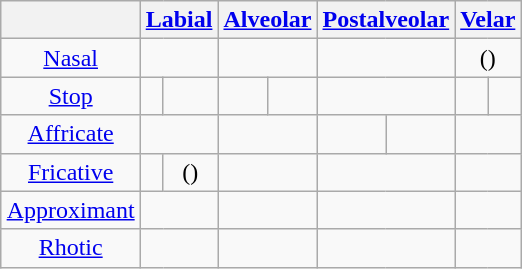<table class="wikitable" style="margin: 0 auto; text-align:center;">
<tr>
<th></th>
<th colspan="2"><a href='#'>Labial</a></th>
<th colspan="2"><a href='#'>Alveolar</a></th>
<th colspan="2"><a href='#'>Postalveolar</a></th>
<th colspan="2"><a href='#'>Velar</a></th>
</tr>
<tr style="text-align:center;">
<td><a href='#'>Nasal</a></td>
<td colspan="2"></td>
<td colspan="2"></td>
<td colspan="2"></td>
<td colspan="2">()</td>
</tr>
<tr style="text-align:center;">
<td><a href='#'>Stop</a></td>
<td></td>
<td></td>
<td></td>
<td></td>
<td colspan="2"></td>
<td></td>
<td></td>
</tr>
<tr style="text-align:center;">
<td><a href='#'>Affricate</a></td>
<td colspan="2"></td>
<td colspan="2"></td>
<td></td>
<td></td>
<td colspan="2"></td>
</tr>
<tr style="text-align:center;">
<td><a href='#'>Fricative</a></td>
<td></td>
<td>()</td>
<td colspan="2"></td>
<td colspan="2"></td>
<td colspan="2"></td>
</tr>
<tr style="text-align:center;">
<td><a href='#'>Approximant</a></td>
<td colspan="2"></td>
<td colspan="2"></td>
<td colspan="2"></td>
<td colspan="2"></td>
</tr>
<tr>
<td><a href='#'>Rhotic</a></td>
<td colspan="2"></td>
<td colspan="2"></td>
<td colspan="2"></td>
<td colspan="2"></td>
</tr>
</table>
